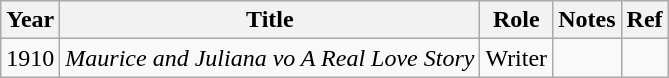<table class="wikitable">
<tr>
<th>Year</th>
<th>Title</th>
<th>Role</th>
<th>Notes</th>
<th>Ref</th>
</tr>
<tr>
<td>1910</td>
<td><em>Maurice and Juliana vo A Real Love Story</em></td>
<td>Writer</td>
<td></td>
<td></td>
</tr>
</table>
